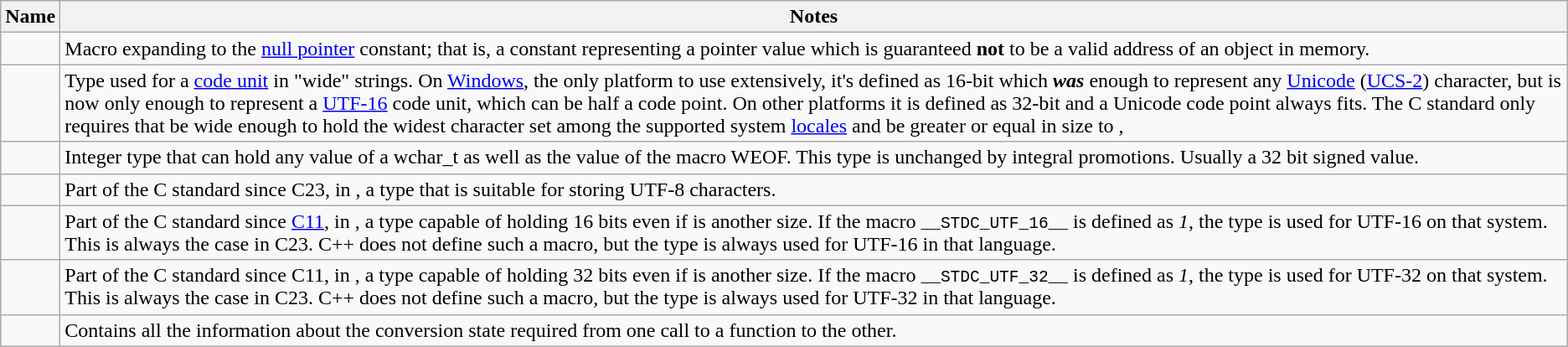<table class="wikitable">
<tr>
<th>Name</th>
<th>Notes</th>
</tr>
<tr>
<td></td>
<td>Macro expanding to the <a href='#'>null pointer</a> constant; that is, a constant representing a pointer value which is guaranteed <strong>not</strong> to be a valid address of an object in memory.</td>
</tr>
<tr>
<td></td>
<td>Type used for a <a href='#'>code unit</a> in "wide" strings. On <a href='#'>Windows</a>, the only platform to use  extensively, it's defined as 16-bit which <strong><em>was</em></strong> enough to represent any <a href='#'>Unicode</a> (<a href='#'>UCS-2</a>) character, but is now only enough to represent a <a href='#'>UTF-16</a> code unit, which can be half a code point. On other platforms it is defined as 32-bit and a Unicode code point always fits. The C standard only requires that  be wide enough to hold the widest character set among the supported system <a href='#'>locales</a> and be greater or equal in size to ,</td>
</tr>
<tr>
<td></td>
<td>Integer type that can hold any value of a wchar_t as well as the value of the macro WEOF. This type is unchanged by integral promotions. Usually a 32 bit signed value.</td>
</tr>
<tr>
<td></td>
<td>Part of the C standard since C23, in , a type that is suitable for storing UTF-8 characters.</td>
</tr>
<tr>
<td></td>
<td>Part of the C standard since <a href='#'>C11</a>, in , a type capable of holding 16 bits even if  is another size. If the macro <code>__STDC_UTF_16__</code> is defined as <em>1</em>, the type is used for UTF-16 on that system. This is always the case in C23. C++ does not define such a macro, but the type is always used for UTF-16 in that language.</td>
</tr>
<tr>
<td></td>
<td>Part of the C standard since C11, in , a type capable of holding 32 bits even if  is another size. If the macro <code>__STDC_UTF_32__</code> is defined as <em>1</em>, the type is used for UTF-32 on that system. This is always the case in C23. C++ does not define such a macro, but the type is always used for UTF-32 in that language.</td>
</tr>
<tr>
<td></td>
<td>Contains all the information about the conversion state required from one call to a function to the other.</td>
</tr>
</table>
